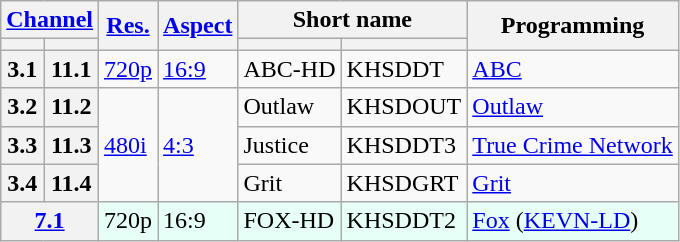<table class="wikitable">
<tr>
<th scope = "col" colspan="2"><a href='#'>Channel</a></th>
<th scope = "col" rowspan="2"><a href='#'>Res.</a></th>
<th scope = "col" rowspan="2"><a href='#'>Aspect</a></th>
<th scope = "col" colspan="2">Short name</th>
<th scope = "col" rowspan="2">Programming</th>
</tr>
<tr>
<th scope = "col"></th>
<th></th>
<th></th>
<th></th>
</tr>
<tr>
<th scope = "row">3.1</th>
<th>11.1</th>
<td><a href='#'>720p</a></td>
<td><a href='#'>16:9</a></td>
<td>ABC-HD</td>
<td>KHSDDT</td>
<td><a href='#'>ABC</a></td>
</tr>
<tr>
<th scope = "row">3.2</th>
<th>11.2</th>
<td rowspan=3><a href='#'>480i</a></td>
<td rowspan=3><a href='#'>4:3</a></td>
<td>Outlaw</td>
<td>KHSDOUT</td>
<td><a href='#'>Outlaw</a></td>
</tr>
<tr>
<th scope = "row">3.3</th>
<th>11.3</th>
<td>Justice</td>
<td>KHSDDT3</td>
<td><a href='#'>True Crime Network</a></td>
</tr>
<tr>
<th scope = "row">3.4</th>
<th>11.4</th>
<td>Grit</td>
<td>KHSDGRT</td>
<td><a href='#'>Grit</a></td>
</tr>
<tr style="background-color: #E6FFF7;">
<th scope = "row" style="text-align: center;" colspan="2"><a href='#'>7.1</a></th>
<td>720p</td>
<td>16:9</td>
<td>FOX-HD</td>
<td>KHSDDT2</td>
<td><a href='#'>Fox</a> (<a href='#'>KEVN-LD</a>)</td>
</tr>
</table>
